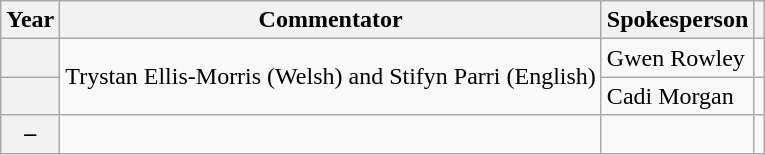<table class="wikitable sortable plainrowheaders">
<tr>
<th>Year</th>
<th>Commentator</th>
<th>Spokesperson</th>
<th class="unsortable"></th>
</tr>
<tr>
<th scope="row"></th>
<td rowspan="2">Trystan Ellis-Morris (Welsh) and Stifyn Parri (English)</td>
<td>Gwen Rowley</td>
<td></td>
</tr>
<tr>
<th scope="row"></th>
<td>Cadi Morgan</td>
<td></td>
</tr>
<tr>
<th scope="row">–</th>
<td></td>
<td></td>
<td></td>
</tr>
</table>
